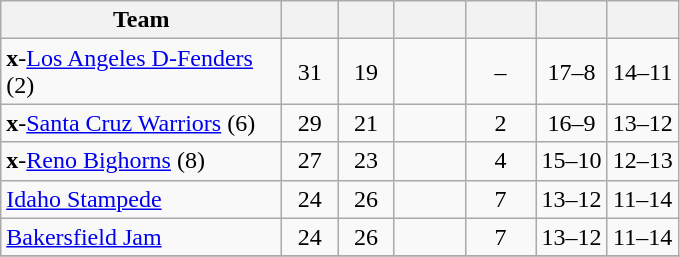<table class="wikitable" style="text-align:center">
<tr>
<th style="width:180px">Team</th>
<th style="width:30px"></th>
<th style="width:30px"></th>
<th style="width:40px"></th>
<th style="width:40px"></th>
<th style="width:40px"></th>
<th style="width:40px"></th>
</tr>
<tr>
<td align=left><strong>x</strong>-<a href='#'>Los Angeles D-Fenders</a> (2)</td>
<td>31</td>
<td>19</td>
<td></td>
<td>–</td>
<td>17–8</td>
<td>14–11</td>
</tr>
<tr>
<td align=left><strong>x</strong>-<a href='#'>Santa Cruz Warriors</a> (6)</td>
<td>29</td>
<td>21</td>
<td></td>
<td>2</td>
<td>16–9</td>
<td>13–12</td>
</tr>
<tr>
<td align=left><strong>x</strong>-<a href='#'>Reno Bighorns</a> (8)</td>
<td>27</td>
<td>23</td>
<td></td>
<td>4</td>
<td>15–10</td>
<td>12–13</td>
</tr>
<tr>
<td align=left><a href='#'>Idaho Stampede</a></td>
<td>24</td>
<td>26</td>
<td></td>
<td>7</td>
<td>13–12</td>
<td>11–14</td>
</tr>
<tr>
<td align=left><a href='#'>Bakersfield Jam</a></td>
<td>24</td>
<td>26</td>
<td></td>
<td>7</td>
<td>13–12</td>
<td>11–14</td>
</tr>
<tr>
</tr>
</table>
